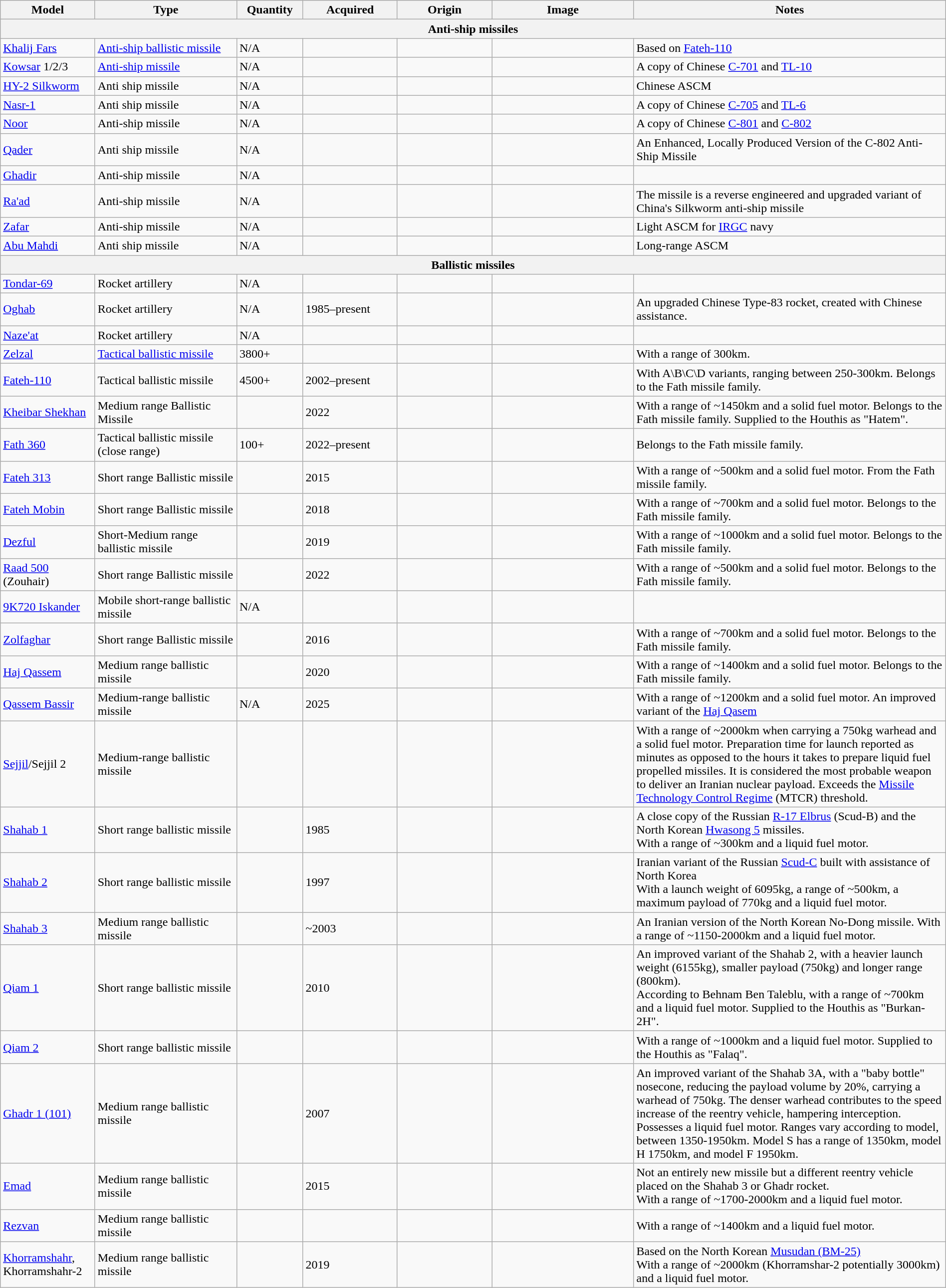<table class="wikitable" width="100%">
<tr>
<th width="10%">Model</th>
<th width="15%">Type</th>
<th width="7%">Quantity</th>
<th width="10%">Acquired</th>
<th width="10%">Origin</th>
<th width="15%">Image</th>
<th>Notes</th>
</tr>
<tr>
<th colspan="7">Anti-ship missiles</th>
</tr>
<tr>
<td><a href='#'>Khalij Fars</a></td>
<td><a href='#'>Anti-ship ballistic missile</a></td>
<td>N/A</td>
<td></td>
<td></td>
<td></td>
<td>Based on <a href='#'>Fateh-110</a></td>
</tr>
<tr>
<td><a href='#'>Kowsar</a> 1/2/3</td>
<td><a href='#'>Anti-ship missile</a></td>
<td>N/A</td>
<td></td>
<td><br></td>
<td></td>
<td>A copy of Chinese <a href='#'>C-701</a> and <a href='#'>TL-10</a></td>
</tr>
<tr>
<td><a href='#'>HY-2 Silkworm</a></td>
<td>Anti ship missile</td>
<td>N/A</td>
<td></td>
<td></td>
<td></td>
<td>Chinese ASCM</td>
</tr>
<tr>
<td><a href='#'>Nasr-1</a></td>
<td>Anti ship missile</td>
<td>N/A</td>
<td></td>
<td><br></td>
<td></td>
<td>A copy of Chinese <a href='#'>C-705</a> and <a href='#'>TL-6</a></td>
</tr>
<tr>
<td><a href='#'>Noor</a></td>
<td>Anti-ship missile</td>
<td>N/A</td>
<td></td>
<td><br></td>
<td></td>
<td>A copy of Chinese <a href='#'>C-801</a> and <a href='#'>C-802</a></td>
</tr>
<tr>
<td><a href='#'>Qader</a></td>
<td>Anti ship missile</td>
<td>N/A</td>
<td></td>
<td><br></td>
<td></td>
<td>An Enhanced, Locally Produced Version of the C-802 Anti-Ship Missile</td>
</tr>
<tr>
<td><a href='#'>Ghadir</a></td>
<td>Anti-ship missile</td>
<td>N/A</td>
<td></td>
<td></td>
<td></td>
<td></td>
</tr>
<tr>
<td><a href='#'>Ra'ad</a></td>
<td>Anti-ship missile</td>
<td>N/A</td>
<td></td>
<td></td>
<td></td>
<td>The missile is a reverse engineered and upgraded variant of China's Silkworm anti-ship missile </td>
</tr>
<tr>
<td><a href='#'>Zafar</a></td>
<td>Anti-ship missile</td>
<td>N/A</td>
<td></td>
<td></td>
<td></td>
<td>Light ASCM for <a href='#'>IRGC</a> navy</td>
</tr>
<tr>
<td><a href='#'>Abu Mahdi</a></td>
<td>Anti ship missile</td>
<td>N/A</td>
<td></td>
<td></td>
<td></td>
<td>Long-range ASCM</td>
</tr>
<tr>
<th colspan="7">Ballistic missiles</th>
</tr>
<tr>
<td><a href='#'>Tondar-69</a></td>
<td>Rocket artillery</td>
<td>N/A</td>
<td></td>
<td><br></td>
<td></td>
<td></td>
</tr>
<tr>
<td><a href='#'>Oghab</a></td>
<td>Rocket artillery</td>
<td>N/A</td>
<td>1985–present</td>
<td><br></td>
<td></td>
<td>An upgraded Chinese Type-83 rocket, created with Chinese assistance.</td>
</tr>
<tr>
<td><a href='#'>Naze'at</a></td>
<td>Rocket artillery</td>
<td>N/A</td>
<td></td>
<td></td>
<td></td>
<td></td>
</tr>
<tr>
<td><a href='#'>Zelzal</a></td>
<td><a href='#'>Tactical ballistic missile</a></td>
<td>3800+</td>
<td></td>
<td></td>
<td></td>
<td> With a range of 300km.</td>
</tr>
<tr>
<td><a href='#'>Fateh-110</a></td>
<td>Tactical ballistic missile</td>
<td>4500+</td>
<td>2002–present</td>
<td></td>
<td></td>
<td>With A\B\C\D variants, ranging between 250-300km. Belongs to the Fath missile family.</td>
</tr>
<tr>
<td><a href='#'>Kheibar Shekhan</a></td>
<td>Medium range Ballistic Missile</td>
<td></td>
<td>2022</td>
<td></td>
<td></td>
<td>With a range of ~1450km and a solid fuel motor. Belongs to the Fath missile family. Supplied to the Houthis as "Hatem".</td>
</tr>
<tr>
<td><a href='#'>Fath 360</a></td>
<td>Tactical ballistic missile (close range)</td>
<td>100+</td>
<td>2022–present</td>
<td></td>
<td></td>
<td> Belongs to the Fath missile family.</td>
</tr>
<tr>
<td><a href='#'>Fateh 313</a></td>
<td>Short range Ballistic missile</td>
<td></td>
<td>2015</td>
<td></td>
<td></td>
<td>With a range of ~500km and a solid fuel motor. From the Fath missile family.</td>
</tr>
<tr>
<td><a href='#'>Fateh Mobin</a></td>
<td>Short range Ballistic missile</td>
<td></td>
<td>2018</td>
<td></td>
<td></td>
<td>With a range of ~700km and a solid fuel motor. Belongs to the Fath missile family.</td>
</tr>
<tr>
<td><a href='#'>Dezful</a></td>
<td>Short-Medium range ballistic missile</td>
<td></td>
<td>2019</td>
<td></td>
<td></td>
<td>With a range of ~1000km and a solid fuel motor. Belongs to the Fath missile family.</td>
</tr>
<tr>
<td><a href='#'>Raad 500</a> (Zouhair)</td>
<td>Short range Ballistic missile</td>
<td></td>
<td>2022</td>
<td></td>
<td></td>
<td>With a range of ~500km and a solid fuel motor. Belongs to the Fath missile family.</td>
</tr>
<tr>
<td><a href='#'>9K720 Iskander</a></td>
<td>Mobile short-range ballistic missile</td>
<td>N/A</td>
<td></td>
<td></td>
<td></td>
<td></td>
</tr>
<tr>
<td><a href='#'>Zolfaghar</a></td>
<td>Short range Ballistic missile</td>
<td></td>
<td>2016</td>
<td></td>
<td></td>
<td>With a range of ~700km and a solid fuel motor. Belongs to the Fath missile family.</td>
</tr>
<tr>
<td><a href='#'>Haj Qassem</a></td>
<td>Medium range ballistic missile</td>
<td></td>
<td>2020</td>
<td></td>
<td></td>
<td>With a range of ~1400km and a solid fuel motor. Belongs to the Fath missile family.</td>
</tr>
<tr>
<td><a href='#'>Qassem Bassir</a></td>
<td>Medium-range ballistic missile</td>
<td>N/A</td>
<td>2025</td>
<td></td>
<td></td>
<td>With a range of ~1200km and a solid fuel motor. An improved variant of the <a href='#'>Haj Qasem</a></td>
</tr>
<tr>
<td><a href='#'>Sejjil</a>/Sejjil 2</td>
<td>Medium-range ballistic missile</td>
<td></td>
<td></td>
<td></td>
<td></td>
<td>With a range of ~2000km when carrying a 750kg warhead and a solid fuel motor. Preparation time for launch reported as minutes as opposed to the hours it takes to prepare liquid fuel propelled missiles. It is considered the most probable weapon to deliver an Iranian nuclear payload. Exceeds the <a href='#'>Missile Technology Control Regime</a> (MTCR) threshold.</td>
</tr>
<tr>
<td><a href='#'>Shahab 1</a></td>
<td>Short range ballistic missile</td>
<td></td>
<td>1985</td>
<td><br>
</td>
<td></td>
<td>A close copy of the Russian <a href='#'>R-17 Elbrus</a> (Scud-B) and the North Korean <a href='#'>Hwasong 5</a> missiles.<br>With a range of ~300km and a liquid fuel motor.</td>
</tr>
<tr>
<td><a href='#'>Shahab 2</a></td>
<td>Short range ballistic missile</td>
<td></td>
<td>1997</td>
<td><br></td>
<td></td>
<td>Iranian variant of the Russian <a href='#'>Scud-C</a> built with assistance of North Korea<br>With a launch weight of 6095kg, a range of ~500km, a maximum payload of 770kg and a liquid fuel motor.</td>
</tr>
<tr>
<td><a href='#'>Shahab 3</a></td>
<td>Medium range ballistic missile</td>
<td></td>
<td>~2003</td>
<td><br></td>
<td></td>
<td>An Iranian version of the North Korean No-Dong missile. With a range of ~1150-2000km and a liquid fuel motor.</td>
</tr>
<tr>
<td><a href='#'>Qiam 1</a></td>
<td>Short range ballistic missile</td>
<td></td>
<td>2010</td>
<td></td>
<td></td>
<td>An improved variant of the Shahab 2, with a heavier launch weight (6155kg), smaller payload (750kg) and longer range (800km).<br>According to Behnam Ben Taleblu, with a range of ~700km and a liquid fuel motor. Supplied to the Houthis as "Burkan-2H".</td>
</tr>
<tr>
<td><a href='#'>Qiam 2</a></td>
<td>Short range ballistic missile</td>
<td></td>
<td></td>
<td></td>
<td></td>
<td>With a range of ~1000km and a liquid fuel motor. Supplied to the Houthis as "Falaq".</td>
</tr>
<tr>
<td><a href='#'>Ghadr 1 (101)</a></td>
<td>Medium range ballistic missile</td>
<td></td>
<td>2007</td>
<td></td>
<td></td>
<td>An improved variant of the Shahab 3A, with a "baby bottle" nosecone, reducing the payload volume by 20%, carrying a warhead of 750kg. The denser warhead contributes to the speed increase of the reentry vehicle, hampering interception. Possesses a liquid fuel motor. Ranges vary according to model, between 1350-1950km. Model S has a range of 1350km, model H 1750km, and model F 1950km.</td>
</tr>
<tr>
<td><a href='#'>Emad</a></td>
<td>Medium range ballistic missile</td>
<td></td>
<td>2015</td>
<td></td>
<td></td>
<td>Not an entirely new missile but a different reentry vehicle placed on the Shahab 3 or Ghadr rocket.<br>With a range of ~1700-2000km and a liquid fuel motor.</td>
</tr>
<tr>
<td><a href='#'>Rezvan</a></td>
<td>Medium range ballistic missile</td>
<td></td>
<td></td>
<td></td>
<td></td>
<td>With a range of ~1400km and a liquid fuel motor.</td>
</tr>
<tr>
<td><a href='#'>Khorramshahr</a>, Khorramshahr-2</td>
<td>Medium range ballistic missile</td>
<td></td>
<td>2019</td>
<td><br></td>
<td></td>
<td>Based on the North Korean  <a href='#'>Musudan (BM-25)</a><br>With a range of ~2000km (Khorramshar-2 potentially 3000km) and a liquid fuel motor.</td>
</tr>
</table>
